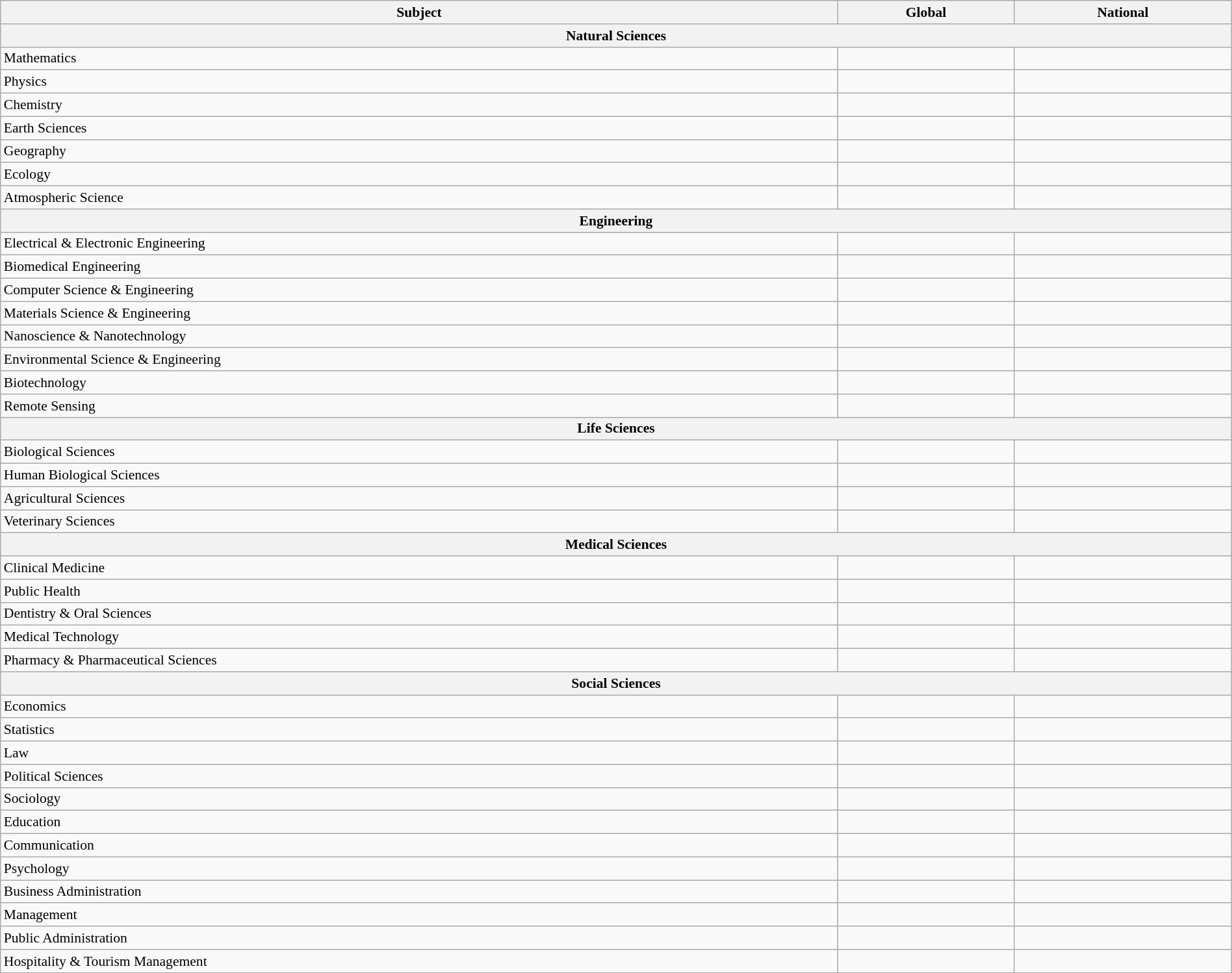<table class="wikitable sortable" style="width: 100%; font-size: 90%">
<tr>
<th>Subject</th>
<th>Global</th>
<th>National</th>
</tr>
<tr>
<th colspan="3">Natural Sciences</th>
</tr>
<tr>
<td>Mathematics</td>
<td data-sort-value="101–150"></td>
<td data-sort-value="6–9"></td>
</tr>
<tr>
<td>Physics</td>
<td data-sort-value="36"></td>
<td data-sort-value="1"></td>
</tr>
<tr>
<td>Chemistry</td>
<td data-sort-value="101–150"></td>
<td data-sort-value="5–9"></td>
</tr>
<tr>
<td>Earth Sciences</td>
<td data-sort-value="76–100"></td>
<td data-sort-value="3–4"></td>
</tr>
<tr>
<td>Geography</td>
<td data-sort-value="201–300"></td>
<td data-sort-value="10–15"></td>
</tr>
<tr>
<td>Ecology</td>
<td data-sort-value="201–300"></td>
<td data-sort-value="17–27"></td>
</tr>
<tr>
<td>Atmospheric Science</td>
<td data-sort-value="101–150"></td>
<td data-sort-value="6–9"></td>
</tr>
<tr>
<th colspan="3">Engineering</th>
</tr>
<tr>
<td>Electrical & Electronic Engineering</td>
<td data-sort-value="401–500"></td>
<td data-sort-value="12–16"></td>
</tr>
<tr>
<td>Biomedical Engineering</td>
<td data-sort-value="151–200"></td>
<td data-sort-value="6–10"></td>
</tr>
<tr>
<td>Computer Science & Engineering</td>
<td data-sort-value="301–400"></td>
<td data-sort-value="8–10"></td>
</tr>
<tr>
<td>Materials Science & Engineering</td>
<td data-sort-value="151–200"></td>
<td data-sort-value="6–7"></td>
</tr>
<tr>
<td>Nanoscience & Nanotechnology</td>
<td data-sort-value="101–150"></td>
<td data-sort-value="3–5"></td>
</tr>
<tr>
<td>Environmental Science & Engineering</td>
<td data-sort-value="301–400"></td>
<td data-sort-value="13–18"></td>
</tr>
<tr>
<td>Biotechnology</td>
<td data-sort-value="201–300"></td>
<td data-sort-value="10–16"></td>
</tr>
<tr>
<td>Remote Sensing</td>
<td data-sort-value="76–100"></td>
<td data-sort-value="3"></td>
</tr>
<tr>
<th colspan="3">Life Sciences</th>
</tr>
<tr>
<td>Biological Sciences</td>
<td data-sort-value="51–75"></td>
<td data-sort-value="4"></td>
</tr>
<tr>
<td>Human Biological Sciences</td>
<td data-sort-value="41"></td>
<td data-sort-value="3"></td>
</tr>
<tr>
<td>Agricultural Sciences</td>
<td data-sort-value="401–500"></td>
<td data-sort-value="20–22"></td>
</tr>
<tr>
<td>Veterinary Sciences</td>
<td data-sort-value="76–100"></td>
<td data-sort-value="3–4"></td>
</tr>
<tr>
<th colspan="3">Medical Sciences</th>
</tr>
<tr>
<td>Clinical Medicine</td>
<td data-sort-value="76–100"></td>
<td data-sort-value="4"></td>
</tr>
<tr>
<td>Public Health</td>
<td data-sort-value="101–150"></td>
<td data-sort-value="4"></td>
</tr>
<tr>
<td>Dentistry & Oral Sciences</td>
<td data-sort-value="101–150"></td>
<td data-sort-value="8–14"></td>
</tr>
<tr>
<td>Medical Technology</td>
<td data-sort-value="16"></td>
<td data-sort-value="3"></td>
</tr>
<tr>
<td>Pharmacy & Pharmaceutical Sciences</td>
<td data-sort-value="51–75"></td>
<td data-sort-value="5–8"></td>
</tr>
<tr>
<th colspan="3">Social Sciences</th>
</tr>
<tr>
<td>Economics</td>
<td data-sort-value="51–75"></td>
<td data-sort-value="2"></td>
</tr>
<tr>
<td>Statistics</td>
<td data-sort-value="101–150"></td>
<td data-sort-value="2–6"></td>
</tr>
<tr>
<td>Law</td>
<td data-sort-value="201–300"></td>
<td data-sort-value="3–6"></td>
</tr>
<tr>
<td>Political Sciences</td>
<td data-sort-value="51–75"></td>
<td data-sort-value="3–4"></td>
</tr>
<tr>
<td>Sociology</td>
<td data-sort-value="76–100"></td>
<td data-sort-value="4–5"></td>
</tr>
<tr>
<td>Education</td>
<td data-sort-value="51–75"></td>
<td data-sort-value="1"></td>
</tr>
<tr>
<td>Communication</td>
<td data-sort-value="16"></td>
<td data-sort-value="1"></td>
</tr>
<tr>
<td>Psychology</td>
<td data-sort-value="51–75"></td>
<td data-sort-value="1–4"></td>
</tr>
<tr>
<td>Business Administration</td>
<td data-sort-value="201–300"></td>
<td data-sort-value="4–8"></td>
</tr>
<tr>
<td>Management</td>
<td data-sort-value="201–300"></td>
<td data-sort-value="3–7"></td>
</tr>
<tr>
<td>Public Administration</td>
<td data-sort-value="26"></td>
<td data-sort-value="1"></td>
</tr>
<tr>
<td>Hospitality & Tourism Management</td>
<td data-sort-value="151–200"></td>
<td data-sort-value="1"></td>
</tr>
<tr>
</tr>
</table>
